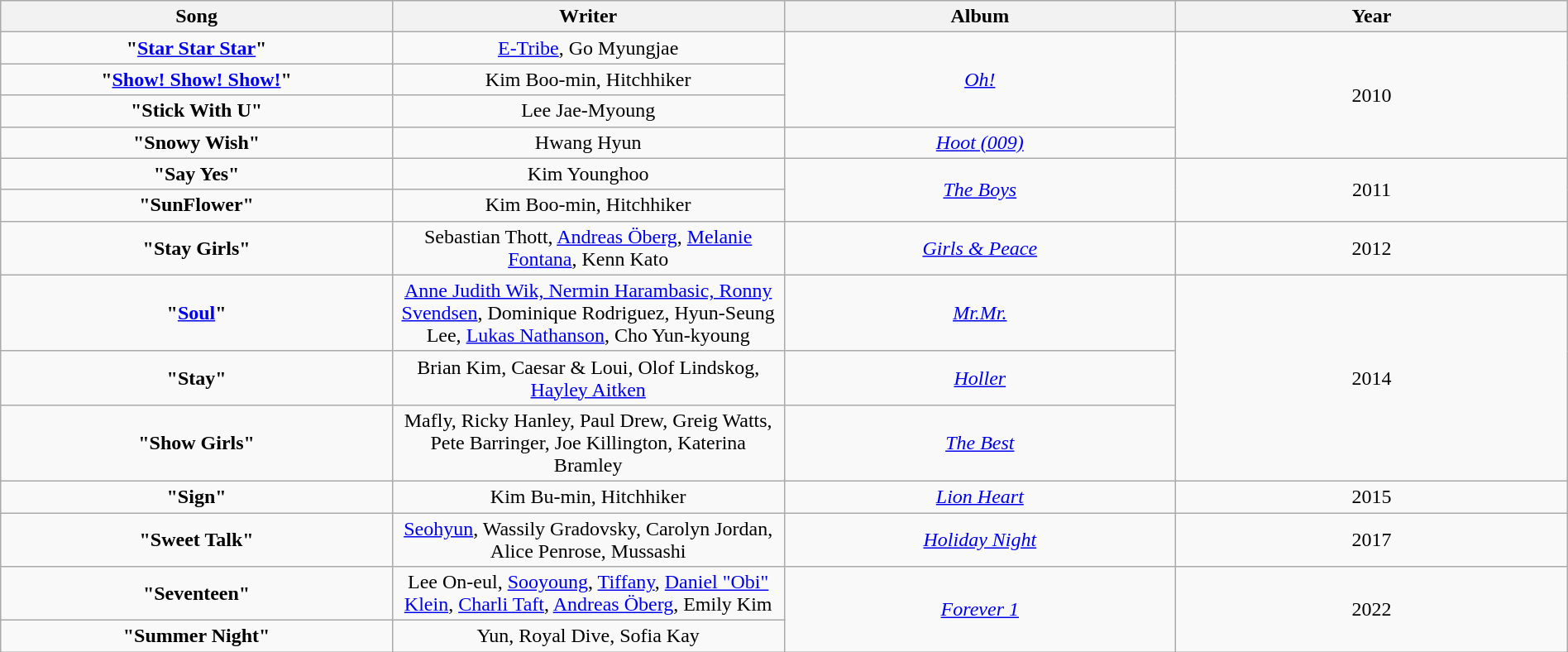<table class="wikitable" style="text-align:center; width:100%">
<tr>
<th style="width:25%">Song</th>
<th style="width:25%">Writer</th>
<th style="width:25%">Album</th>
<th style="width:25%">Year</th>
</tr>
<tr>
<td><strong>"<a href='#'>Star Star Star</a>"</strong></td>
<td><a href='#'>E-Tribe</a>, Go Myungjae</td>
<td rowspan="3"><em><a href='#'>Oh!</a></em></td>
<td rowspan="4">2010</td>
</tr>
<tr>
<td><strong>"<a href='#'>Show! Show! Show!</a>"</strong></td>
<td>Kim Boo-min, Hitchhiker</td>
</tr>
<tr>
<td><strong>"Stick With U"</strong></td>
<td>Lee Jae-Myoung</td>
</tr>
<tr>
<td><strong>"Snowy Wish"</strong></td>
<td>Hwang Hyun</td>
<td><em><a href='#'>Hoot (009)</a></em></td>
</tr>
<tr>
<td><strong>"Say Yes"</strong></td>
<td>Kim Younghoo</td>
<td rowspan="2"><em><a href='#'>The Boys</a></em></td>
<td rowspan="2">2011</td>
</tr>
<tr>
<td><strong>"SunFlower"</strong></td>
<td>Kim Boo-min, Hitchhiker</td>
</tr>
<tr>
<td><strong>"Stay Girls"</strong></td>
<td>Sebastian Thott, <a href='#'>Andreas Öberg</a>, <a href='#'>Melanie Fontana</a>, Kenn Kato</td>
<td><em><a href='#'>Girls & Peace</a></em></td>
<td>2012</td>
</tr>
<tr>
<td><strong>"<a href='#'>Soul</a>"</strong></td>
<td><a href='#'>Anne Judith Wik, Nermin Harambasic, Ronny Svendsen</a>, Dominique Rodriguez, Hyun-Seung Lee, <a href='#'>Lukas Nathanson</a>, Cho Yun-kyoung</td>
<td><em><a href='#'>Mr.Mr.</a></em></td>
<td rowspan="3">2014</td>
</tr>
<tr>
<td><strong>"Stay"</strong></td>
<td>Brian Kim,  Caesar & Loui, Olof Lindskog, <a href='#'>Hayley Aitken</a></td>
<td><em><a href='#'>Holler</a></em></td>
</tr>
<tr>
<td><strong>"Show Girls"</strong></td>
<td>Mafly, Ricky Hanley, Paul Drew, Greig Watts, Pete Barringer, Joe Killington, Katerina Bramley</td>
<td><em><a href='#'>The Best</a></em></td>
</tr>
<tr>
<td><strong>"Sign"</strong></td>
<td>Kim Bu-min, Hitchhiker</td>
<td><em><a href='#'>Lion Heart</a></em></td>
<td>2015</td>
</tr>
<tr>
<td><strong>"Sweet Talk"</strong></td>
<td><a href='#'>Seohyun</a>, Wassily Gradovsky, Carolyn Jordan, Alice Penrose, Mussashi</td>
<td><em><a href='#'>Holiday Night</a></em></td>
<td>2017</td>
</tr>
<tr>
<td><strong>"Seventeen"</strong></td>
<td>Lee On-eul, <a href='#'>Sooyoung</a>, <a href='#'>Tiffany</a>, <a href='#'>Daniel "Obi" Klein</a>, <a href='#'>Charli Taft</a>, <a href='#'>Andreas Öberg</a>, Emily Kim</td>
<td rowspan="2"><em><a href='#'>Forever 1</a></em></td>
<td rowspan="2">2022</td>
</tr>
<tr>
<td><strong>"Summer Night"</strong></td>
<td>Yun, Royal Dive, Sofia Kay</td>
</tr>
</table>
